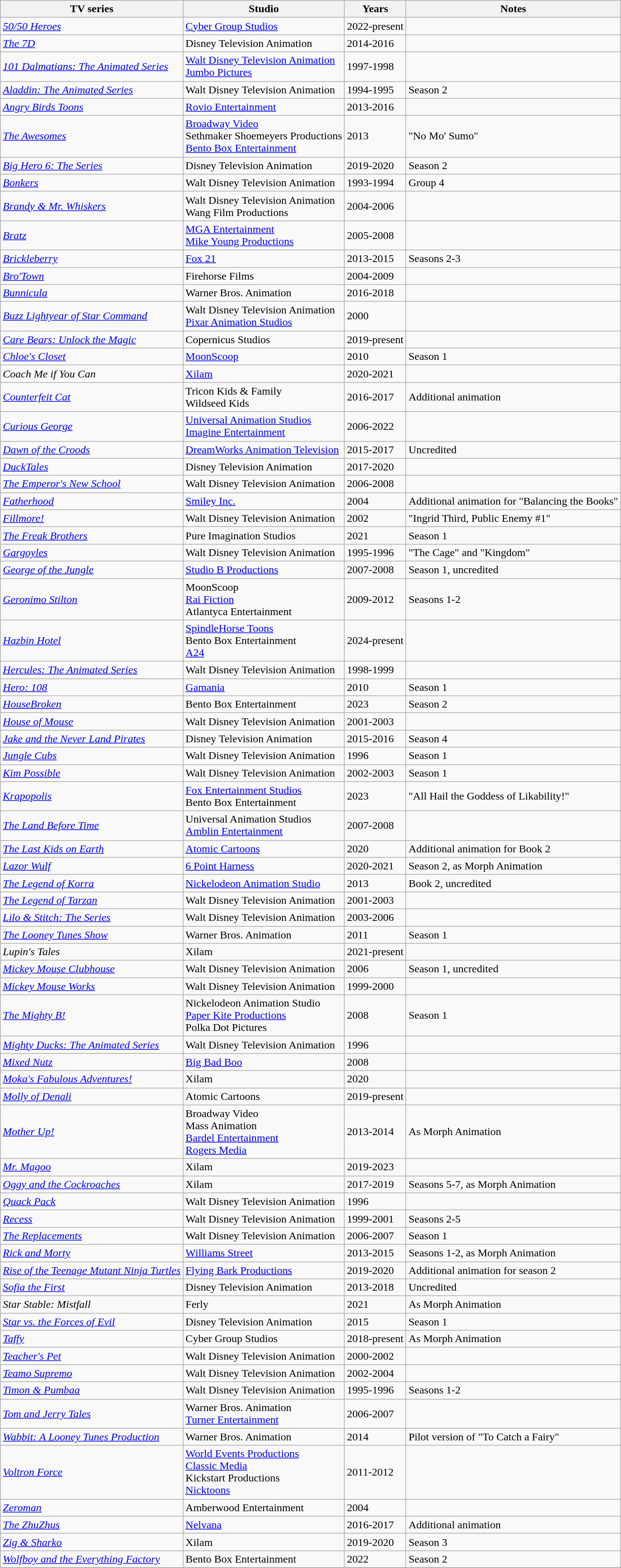<table class="wikitable sortable">
<tr>
<th>TV series</th>
<th>Studio</th>
<th>Years</th>
<th>Notes</th>
</tr>
<tr>
<td><em><a href='#'>50/50 Heroes</a></em></td>
<td><a href='#'>Cyber Group Studios</a></td>
<td>2022-present</td>
<td></td>
</tr>
<tr>
<td><em><a href='#'>The 7D</a></em></td>
<td>Disney Television Animation</td>
<td>2014-2016</td>
<td></td>
</tr>
<tr>
<td><em><a href='#'>101 Dalmatians: The Animated Series</a></em></td>
<td><a href='#'>Walt Disney Television Animation</a><br><a href='#'>Jumbo Pictures</a></td>
<td>1997-1998</td>
<td></td>
</tr>
<tr>
<td><em><a href='#'>Aladdin: The Animated Series</a></em></td>
<td>Walt Disney Television Animation</td>
<td>1994-1995</td>
<td>Season 2</td>
</tr>
<tr>
<td><em><a href='#'>Angry Birds Toons</a></em></td>
<td><a href='#'>Rovio Entertainment</a></td>
<td>2013-2016</td>
<td></td>
</tr>
<tr>
<td><em><a href='#'>The Awesomes</a></em></td>
<td><a href='#'>Broadway Video</a><br>Sethmaker Shoemeyers Productions<br><a href='#'>Bento Box Entertainment</a></td>
<td>2013</td>
<td>"No Mo' Sumo"</td>
</tr>
<tr>
<td><em><a href='#'>Big Hero 6: The Series</a></em></td>
<td>Disney Television Animation</td>
<td>2019-2020</td>
<td>Season 2</td>
</tr>
<tr>
<td><em><a href='#'>Bonkers</a></em></td>
<td>Walt Disney Television Animation</td>
<td>1993-1994</td>
<td>Group 4</td>
</tr>
<tr>
<td><em><a href='#'>Brandy & Mr. Whiskers</a></em></td>
<td>Walt Disney Television Animation<br>Wang Film Productions</td>
<td>2004-2006</td>
<td></td>
</tr>
<tr>
<td><em><a href='#'>Bratz</a></em></td>
<td><a href='#'>MGA Entertainment</a><br><a href='#'>Mike Young Productions</a></td>
<td>2005-2008</td>
<td></td>
</tr>
<tr>
<td><em><a href='#'>Brickleberry</a></em></td>
<td><a href='#'>Fox 21</a></td>
<td>2013-2015</td>
<td>Seasons 2-3</td>
</tr>
<tr>
<td><em><a href='#'>Bro'Town</a></em></td>
<td>Firehorse Films</td>
<td>2004-2009</td>
<td></td>
</tr>
<tr>
<td><em><a href='#'>Bunnicula</a></em></td>
<td>Warner Bros. Animation</td>
<td>2016-2018</td>
<td></td>
</tr>
<tr>
<td><em><a href='#'>Buzz Lightyear of Star Command</a></em></td>
<td>Walt Disney Television Animation<br><a href='#'>Pixar Animation Studios</a></td>
<td>2000</td>
<td></td>
</tr>
<tr>
<td><em><a href='#'>Care Bears: Unlock the Magic</a></em></td>
<td>Copernicus Studios</td>
<td>2019-present</td>
<td></td>
</tr>
<tr>
<td><em><a href='#'>Chloe's Closet</a></em></td>
<td><a href='#'>MoonScoop</a></td>
<td>2010</td>
<td>Season 1</td>
</tr>
<tr>
<td><em>Coach Me if You Can</em></td>
<td><a href='#'>Xilam</a></td>
<td>2020-2021</td>
<td></td>
</tr>
<tr>
<td><em><a href='#'>Counterfeit Cat</a></em></td>
<td>Tricon Kids & Family<br>Wildseed Kids</td>
<td>2016-2017</td>
<td>Additional animation</td>
</tr>
<tr>
<td><em><a href='#'>Curious George</a></em></td>
<td><a href='#'>Universal Animation Studios</a><br><a href='#'>Imagine Entertainment</a></td>
<td>2006-2022</td>
<td></td>
</tr>
<tr>
<td><em><a href='#'>Dawn of the Croods</a></em></td>
<td><a href='#'>DreamWorks Animation Television</a></td>
<td>2015-2017</td>
<td>Uncredited</td>
</tr>
<tr>
<td><em><a href='#'>DuckTales</a></em></td>
<td>Disney Television Animation</td>
<td>2017-2020</td>
<td></td>
</tr>
<tr>
<td><em><a href='#'>The Emperor's New School</a></em></td>
<td>Walt Disney Television Animation</td>
<td>2006-2008</td>
<td></td>
</tr>
<tr>
<td><em><a href='#'>Fatherhood</a></em></td>
<td><a href='#'>Smiley Inc.</a></td>
<td>2004</td>
<td>Additional animation for "Balancing the Books"</td>
</tr>
<tr>
<td><em><a href='#'>Fillmore!</a></em></td>
<td>Walt Disney Television Animation</td>
<td>2002</td>
<td>"Ingrid Third, Public Enemy #1"</td>
</tr>
<tr>
<td><em><a href='#'>The Freak Brothers</a></em></td>
<td>Pure Imagination Studios</td>
<td>2021</td>
<td>Season 1</td>
</tr>
<tr>
<td><em><a href='#'>Gargoyles</a></em></td>
<td>Walt Disney Television Animation</td>
<td>1995-1996</td>
<td>"The Cage" and "Kingdom"</td>
</tr>
<tr>
<td><em><a href='#'>George of the Jungle</a></em></td>
<td><a href='#'>Studio B Productions</a></td>
<td>2007-2008</td>
<td>Season 1, uncredited</td>
</tr>
<tr>
<td><em><a href='#'>Geronimo Stilton</a></em></td>
<td>MoonScoop<br><a href='#'>Rai Fiction</a><br>Atlantyca Entertainment</td>
<td>2009-2012</td>
<td>Seasons 1-2</td>
</tr>
<tr>
<td><em><a href='#'>Hazbin Hotel</a></em></td>
<td><a href='#'>SpindleHorse Toons</a><br>Bento Box Entertainment<br><a href='#'>A24</a></td>
<td>2024-present</td>
<td></td>
</tr>
<tr>
<td><em><a href='#'>Hercules: The Animated Series</a></em></td>
<td>Walt Disney Television Animation</td>
<td>1998-1999</td>
<td></td>
</tr>
<tr>
<td><em><a href='#'>Hero: 108</a></em></td>
<td><a href='#'>Gamania</a></td>
<td>2010</td>
<td>Season 1</td>
</tr>
<tr>
<td><em><a href='#'>HouseBroken</a></em></td>
<td>Bento Box Entertainment</td>
<td>2023</td>
<td>Season 2</td>
</tr>
<tr>
<td><em><a href='#'>House of Mouse</a></em></td>
<td>Walt Disney Television Animation</td>
<td>2001-2003</td>
<td></td>
</tr>
<tr>
<td><em><a href='#'>Jake and the Never Land Pirates</a></em></td>
<td>Disney Television Animation</td>
<td>2015-2016</td>
<td>Season 4</td>
</tr>
<tr>
<td><em><a href='#'>Jungle Cubs</a></em></td>
<td>Walt Disney Television Animation</td>
<td>1996</td>
<td>Season 1</td>
</tr>
<tr>
<td><em><a href='#'>Kim Possible</a></em></td>
<td>Walt Disney Television Animation</td>
<td>2002-2003</td>
<td>Season 1</td>
</tr>
<tr>
<td><em><a href='#'>Krapopolis</a></em></td>
<td><a href='#'>Fox Entertainment Studios</a><br>Bento Box Entertainment</td>
<td>2023</td>
<td>"All Hail the Goddess of Likability!"</td>
</tr>
<tr>
<td><em><a href='#'>The Land Before Time</a></em></td>
<td>Universal Animation Studios<br><a href='#'>Amblin Entertainment</a></td>
<td>2007-2008</td>
<td></td>
</tr>
<tr>
<td><em><a href='#'>The Last Kids on Earth</a></em></td>
<td><a href='#'>Atomic Cartoons</a></td>
<td>2020</td>
<td>Additional animation for Book 2</td>
</tr>
<tr>
<td><em><a href='#'>Lazor Wulf</a></em></td>
<td><a href='#'>6 Point Harness</a></td>
<td>2020-2021</td>
<td>Season 2, as Morph Animation</td>
</tr>
<tr>
<td><em><a href='#'>The Legend of Korra</a></em></td>
<td><a href='#'>Nickelodeon Animation Studio</a></td>
<td>2013</td>
<td>Book 2, uncredited</td>
</tr>
<tr>
<td><em><a href='#'>The Legend of Tarzan</a></em></td>
<td>Walt Disney Television Animation</td>
<td>2001-2003</td>
<td></td>
</tr>
<tr>
<td><em><a href='#'>Lilo & Stitch: The Series</a></em></td>
<td>Walt Disney Television Animation</td>
<td>2003-2006</td>
<td></td>
</tr>
<tr>
<td><em><a href='#'>The Looney Tunes Show</a></em></td>
<td>Warner Bros. Animation</td>
<td>2011</td>
<td>Season 1</td>
</tr>
<tr>
<td><em>Lupin's Tales</em></td>
<td>Xilam</td>
<td>2021-present</td>
<td></td>
</tr>
<tr>
<td><em><a href='#'>Mickey Mouse Clubhouse</a></em></td>
<td>Walt Disney Television Animation</td>
<td>2006</td>
<td>Season 1, uncredited</td>
</tr>
<tr>
<td><em><a href='#'>Mickey Mouse Works</a></em></td>
<td>Walt Disney Television Animation</td>
<td>1999-2000</td>
<td></td>
</tr>
<tr>
<td><em><a href='#'>The Mighty B!</a></em></td>
<td>Nickelodeon Animation Studio<br><a href='#'>Paper Kite Productions</a><br>Polka Dot Pictures</td>
<td>2008</td>
<td>Season 1</td>
</tr>
<tr>
<td><em><a href='#'>Mighty Ducks: The Animated Series</a></em></td>
<td>Walt Disney Television Animation</td>
<td>1996</td>
<td></td>
</tr>
<tr>
<td><em><a href='#'>Mixed Nutz</a></em></td>
<td><a href='#'>Big Bad Boo</a></td>
<td>2008</td>
<td></td>
</tr>
<tr>
<td><em><a href='#'>Moka's Fabulous Adventures!</a></em></td>
<td>Xilam</td>
<td>2020</td>
<td></td>
</tr>
<tr>
<td><em><a href='#'>Molly of Denali</a></em></td>
<td>Atomic Cartoons</td>
<td>2019-present</td>
<td></td>
</tr>
<tr>
<td><em><a href='#'>Mother Up!</a></em></td>
<td>Broadway Video<br>Mass Animation<br><a href='#'>Bardel Entertainment</a><br><a href='#'>Rogers Media</a></td>
<td>2013-2014</td>
<td>As Morph Animation</td>
</tr>
<tr>
<td><em><a href='#'>Mr. Magoo</a></em></td>
<td>Xilam</td>
<td>2019-2023</td>
<td></td>
</tr>
<tr>
<td><em><a href='#'>Oggy and the Cockroaches</a></em></td>
<td>Xilam</td>
<td>2017-2019</td>
<td>Seasons 5-7, as Morph Animation</td>
</tr>
<tr>
<td><em><a href='#'>Quack Pack</a></em></td>
<td>Walt Disney Television Animation</td>
<td>1996</td>
<td></td>
</tr>
<tr>
<td><em><a href='#'>Recess</a></em></td>
<td>Walt Disney Television Animation</td>
<td>1999-2001</td>
<td>Seasons 2-5</td>
</tr>
<tr>
<td><em><a href='#'>The Replacements</a></em></td>
<td>Walt Disney Television Animation</td>
<td>2006-2007</td>
<td>Season 1</td>
</tr>
<tr>
<td><em><a href='#'>Rick and Morty</a></em></td>
<td><a href='#'>Williams Street</a></td>
<td>2013-2015</td>
<td>Seasons 1-2, as Morph Animation</td>
</tr>
<tr>
<td><em><a href='#'>Rise of the Teenage Mutant Ninja Turtles</a></em></td>
<td><a href='#'>Flying Bark Productions</a></td>
<td>2019-2020</td>
<td>Additional animation for season 2</td>
</tr>
<tr>
<td><em><a href='#'>Sofia the First</a></em></td>
<td>Disney Television Animation</td>
<td>2013-2018</td>
<td>Uncredited</td>
</tr>
<tr>
<td><em>Star Stable: Mistfall</em></td>
<td>Ferly</td>
<td>2021</td>
<td>As Morph Animation</td>
</tr>
<tr>
<td><em><a href='#'>Star vs. the Forces of Evil</a></em></td>
<td>Disney Television Animation</td>
<td>2015</td>
<td>Season 1</td>
</tr>
<tr>
<td><em><a href='#'>Taffy</a></em></td>
<td>Cyber Group Studios</td>
<td>2018-present</td>
<td>As Morph Animation</td>
</tr>
<tr>
<td><em><a href='#'>Teacher's Pet</a></em></td>
<td>Walt Disney Television Animation</td>
<td>2000-2002</td>
<td></td>
</tr>
<tr>
<td><em><a href='#'>Teamo Supremo</a></em></td>
<td>Walt Disney Television Animation</td>
<td>2002-2004</td>
<td></td>
</tr>
<tr>
<td><em><a href='#'>Timon & Pumbaa</a></em></td>
<td>Walt Disney Television Animation</td>
<td>1995-1996</td>
<td>Seasons 1-2</td>
</tr>
<tr>
<td><em><a href='#'>Tom and Jerry Tales</a></em></td>
<td>Warner Bros. Animation<br><a href='#'>Turner Entertainment</a></td>
<td>2006-2007</td>
<td></td>
</tr>
<tr>
<td><em><a href='#'>Wabbit: A Looney Tunes Production</a></em></td>
<td>Warner Bros. Animation</td>
<td>2014</td>
<td>Pilot version of "To Catch a Fairy"</td>
</tr>
<tr>
<td><em><a href='#'>Voltron Force</a></em></td>
<td><a href='#'>World Events Productions</a><br><a href='#'>Classic Media</a><br>Kickstart Productions<br><a href='#'>Nicktoons</a></td>
<td>2011-2012</td>
<td></td>
</tr>
<tr>
<td><em><a href='#'>Zeroman</a></em></td>
<td>Amberwood Entertainment</td>
<td>2004</td>
<td></td>
</tr>
<tr>
<td><em><a href='#'>The ZhuZhus</a></em></td>
<td><a href='#'>Nelvana</a></td>
<td>2016-2017</td>
<td>Additional animation</td>
</tr>
<tr>
<td><em><a href='#'>Zig & Sharko</a></em></td>
<td>Xilam</td>
<td>2019-2020</td>
<td>Season 3</td>
</tr>
<tr>
<td><em><a href='#'>Wolfboy and the Everything Factory</a></em></td>
<td>Bento Box Entertainment</td>
<td>2022</td>
<td>Season 2</td>
</tr>
<tr>
</tr>
</table>
